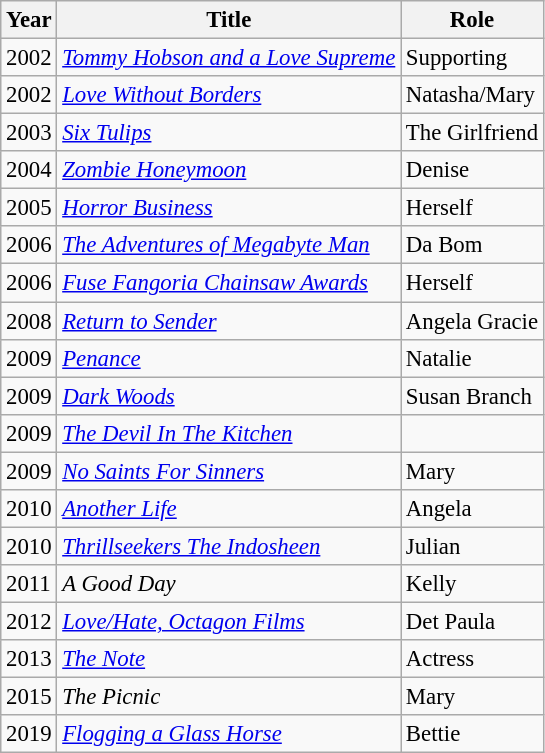<table class="wikitable" style="font-size: 95%;">
<tr>
<th>Year</th>
<th>Title</th>
<th>Role</th>
</tr>
<tr>
<td>2002</td>
<td><em><a href='#'>Tommy Hobson and a Love Supreme</a></em></td>
<td>Supporting</td>
</tr>
<tr>
<td>2002</td>
<td><em><a href='#'>Love Without Borders</a></em></td>
<td>Natasha/Mary</td>
</tr>
<tr>
<td>2003</td>
<td><em><a href='#'>Six Tulips</a></em></td>
<td>The Girlfriend</td>
</tr>
<tr>
<td>2004</td>
<td><em><a href='#'>Zombie Honeymoon</a></em></td>
<td>Denise</td>
</tr>
<tr>
<td>2005</td>
<td><em><a href='#'>Horror Business</a></em></td>
<td>Herself</td>
</tr>
<tr>
<td>2006</td>
<td><em><a href='#'>The Adventures of Megabyte Man</a></em></td>
<td>Da Bom</td>
</tr>
<tr>
<td>2006</td>
<td><em><a href='#'>Fuse Fangoria Chainsaw Awards</a></em></td>
<td>Herself</td>
</tr>
<tr>
<td>2008</td>
<td><em><a href='#'>Return to Sender</a></em></td>
<td>Angela Gracie</td>
</tr>
<tr>
<td>2009</td>
<td><em><a href='#'>Penance</a></em></td>
<td>Natalie</td>
</tr>
<tr>
<td>2009</td>
<td><em><a href='#'>Dark Woods</a></em></td>
<td>Susan Branch</td>
</tr>
<tr>
<td>2009</td>
<td><em><a href='#'>The Devil In The Kitchen</a></em></td>
<td></td>
</tr>
<tr>
<td>2009</td>
<td><em><a href='#'>No Saints For Sinners</a></em></td>
<td>Mary</td>
</tr>
<tr>
<td>2010</td>
<td><em><a href='#'>Another Life</a></em></td>
<td>Angela</td>
</tr>
<tr>
<td>2010</td>
<td><em><a href='#'>Thrillseekers The Indosheen</a></em></td>
<td>Julian</td>
</tr>
<tr>
<td>2011</td>
<td><em>A Good Day</em></td>
<td>Kelly</td>
</tr>
<tr>
<td>2012</td>
<td><em><a href='#'>Love/Hate, Octagon Films</a></em></td>
<td>Det Paula</td>
</tr>
<tr>
<td>2013</td>
<td><em><a href='#'>The Note</a></em></td>
<td>Actress</td>
</tr>
<tr>
<td>2015</td>
<td><em>The Picnic</em></td>
<td>Mary</td>
</tr>
<tr>
<td>2019</td>
<td><em><a href='#'>Flogging a Glass Horse</a></em></td>
<td>Bettie</td>
</tr>
</table>
